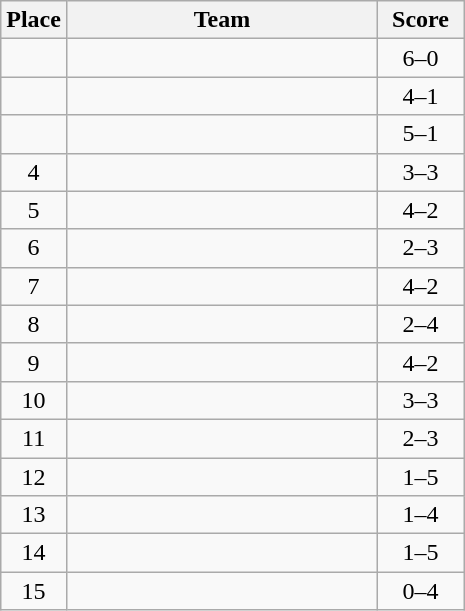<table class="wikitable" style="text-align:center;">
<tr>
<th width=30>Place</th>
<th width=200>Team</th>
<th width=50>Score</th>
</tr>
<tr>
<td></td>
<td align="left"></td>
<td>6–0</td>
</tr>
<tr>
<td></td>
<td align="left"></td>
<td>4–1</td>
</tr>
<tr>
<td></td>
<td align="left"></td>
<td>5–1</td>
</tr>
<tr>
<td>4</td>
<td align="left"></td>
<td>3–3</td>
</tr>
<tr>
<td>5</td>
<td align="left"></td>
<td>4–2</td>
</tr>
<tr>
<td>6</td>
<td align="left"></td>
<td>2–3</td>
</tr>
<tr>
<td>7</td>
<td align="left"></td>
<td>4–2</td>
</tr>
<tr>
<td>8</td>
<td align="left"></td>
<td>2–4</td>
</tr>
<tr>
<td>9</td>
<td align="left"></td>
<td>4–2</td>
</tr>
<tr>
<td>10</td>
<td align="left"></td>
<td>3–3</td>
</tr>
<tr>
<td>11</td>
<td align="left"></td>
<td>2–3</td>
</tr>
<tr>
<td>12</td>
<td align="left"></td>
<td>1–5</td>
</tr>
<tr>
<td>13</td>
<td align="left"></td>
<td>1–4</td>
</tr>
<tr>
<td>14</td>
<td align="left"></td>
<td>1–5</td>
</tr>
<tr>
<td>15</td>
<td align="left"></td>
<td>0–4</td>
</tr>
</table>
